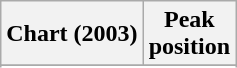<table class="wikitable sortable">
<tr>
<th align="left">Chart (2003)</th>
<th align="center">Peak<br>position</th>
</tr>
<tr>
</tr>
<tr>
</tr>
</table>
